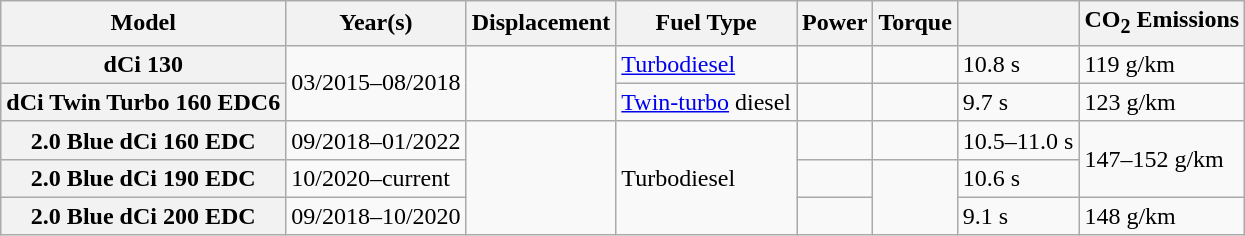<table class="wikitable sortable collapsible">
<tr>
<th>Model</th>
<th>Year(s)</th>
<th>Displacement</th>
<th>Fuel Type</th>
<th>Power</th>
<th>Torque</th>
<th></th>
<th>CO<sub>2</sub> Emissions</th>
</tr>
<tr>
<th>dCi 130</th>
<td rowspan="2">03/2015–08/2018</td>
<td rowspan="2"></td>
<td><a href='#'>Turbodiesel</a></td>
<td></td>
<td></td>
<td>10.8 s</td>
<td>119 g/km</td>
</tr>
<tr>
<th>dCi Twin Turbo 160 EDC6</th>
<td><a href='#'>Twin-turbo</a> diesel</td>
<td></td>
<td></td>
<td>9.7 s</td>
<td>123 g/km</td>
</tr>
<tr>
<th>2.0 Blue dCi 160 EDC</th>
<td>09/2018–01/2022</td>
<td rowspan="3"></td>
<td rowspan="3">Turbodiesel</td>
<td></td>
<td></td>
<td>10.5–11.0 s</td>
<td rowspan="2">147–152 g/km</td>
</tr>
<tr>
<th>2.0 Blue dCi 190 EDC</th>
<td>10/2020–current</td>
<td></td>
<td rowspan="2"></td>
<td>10.6 s</td>
</tr>
<tr>
<th>2.0 Blue dCi 200 EDC</th>
<td>09/2018–10/2020</td>
<td></td>
<td>9.1 s</td>
<td>148 g/km</td>
</tr>
</table>
